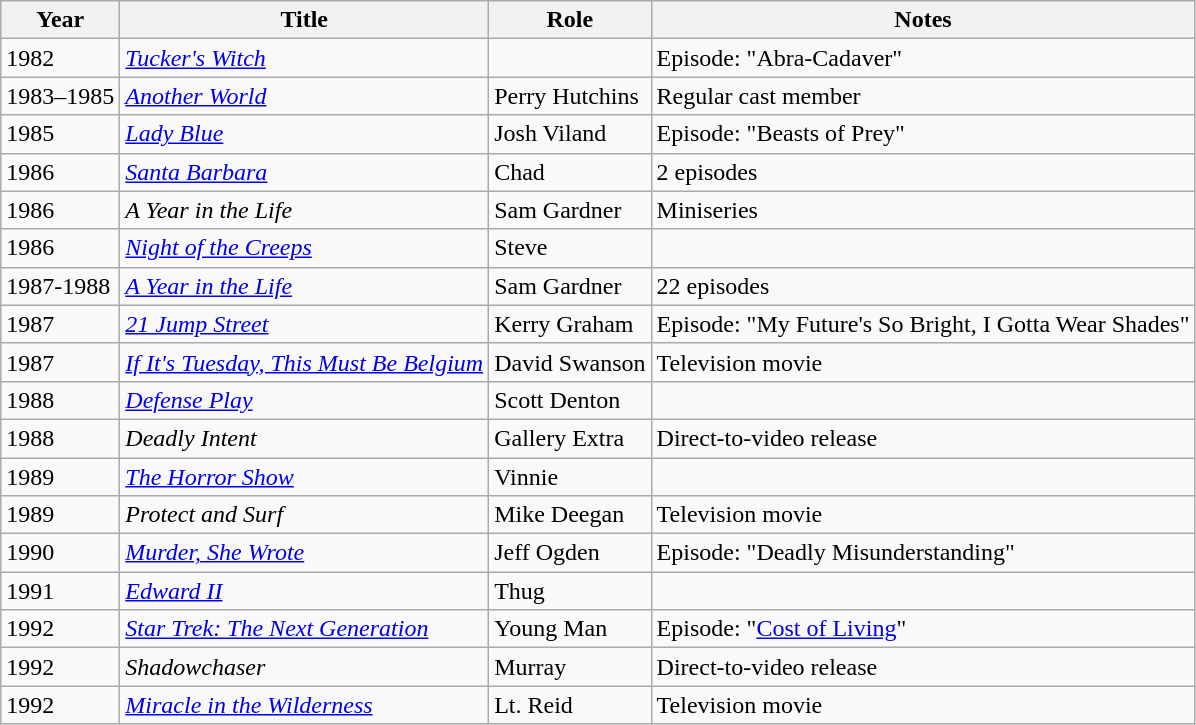<table class="wikitable sortable">
<tr>
<th>Year</th>
<th>Title</th>
<th>Role</th>
<th class="unsortable">Notes</th>
</tr>
<tr>
<td>1982</td>
<td><em><a href='#'>Tucker's Witch</a></em></td>
<td></td>
<td>Episode: "Abra-Cadaver"</td>
</tr>
<tr>
<td>1983–1985</td>
<td><em><a href='#'>Another World</a></em></td>
<td>Perry Hutchins</td>
<td>Regular cast member</td>
</tr>
<tr>
<td>1985</td>
<td><em><a href='#'>Lady Blue</a></em></td>
<td>Josh Viland</td>
<td>Episode: "Beasts of Prey"</td>
</tr>
<tr>
<td>1986</td>
<td><em><a href='#'>Santa Barbara</a></em></td>
<td>Chad</td>
<td>2 episodes</td>
</tr>
<tr>
<td>1986</td>
<td><em>A Year in the Life</em></td>
<td>Sam Gardner</td>
<td>Miniseries</td>
</tr>
<tr>
<td>1986</td>
<td><em><a href='#'>Night of the Creeps</a></em></td>
<td>Steve</td>
<td></td>
</tr>
<tr>
<td>1987-1988</td>
<td><em><a href='#'>A Year in the Life</a></em></td>
<td>Sam Gardner</td>
<td>22 episodes</td>
</tr>
<tr>
<td>1987</td>
<td><em><a href='#'>21 Jump Street</a></em></td>
<td>Kerry Graham</td>
<td>Episode: "My Future's So Bright, I Gotta Wear Shades"</td>
</tr>
<tr>
<td>1987</td>
<td><em><a href='#'>If It's Tuesday, This Must Be Belgium</a></em></td>
<td>David Swanson</td>
<td>Television movie</td>
</tr>
<tr>
<td>1988</td>
<td><em><a href='#'>Defense Play</a></em></td>
<td>Scott Denton</td>
<td></td>
</tr>
<tr>
<td>1988</td>
<td><em>Deadly Intent</em></td>
<td>Gallery Extra</td>
<td>Direct-to-video release</td>
</tr>
<tr>
<td>1989</td>
<td><em><a href='#'>The Horror Show</a></em></td>
<td>Vinnie</td>
<td></td>
</tr>
<tr>
<td>1989</td>
<td><em>Protect and Surf</em></td>
<td>Mike Deegan</td>
<td>Television movie</td>
</tr>
<tr>
<td>1990</td>
<td><em><a href='#'>Murder, She Wrote</a></em></td>
<td>Jeff Ogden</td>
<td>Episode: "Deadly Misunderstanding"</td>
</tr>
<tr>
<td>1991</td>
<td><em><a href='#'>Edward II</a></em></td>
<td>Thug</td>
<td></td>
</tr>
<tr>
<td>1992</td>
<td><em><a href='#'>Star Trek: The Next Generation</a></em></td>
<td>Young Man</td>
<td>Episode: "<a href='#'>Cost of Living</a>"</td>
</tr>
<tr>
<td>1992</td>
<td><em>Shadowchaser</em></td>
<td>Murray</td>
<td>Direct-to-video release</td>
</tr>
<tr>
<td>1992</td>
<td><em><a href='#'>Miracle in the Wilderness</a></em></td>
<td>Lt. Reid</td>
<td>Television movie</td>
</tr>
</table>
